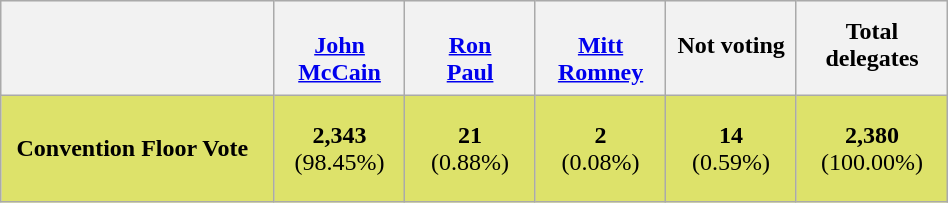<table class="wikitable sticky-header" style="text-align:center;">
<tr style="background:#eee;">
<th style="width:175px;"></th>
<th style="width:86px; padding:2px 0 6px; vertical-align:top;"><br><a href='#'>John<br>McCain</a></th>
<th style="width:86px; padding:2px 0 6px; vertical-align:top;"><br><a href='#'>Ron<br>Paul</a></th>
<th style="width:86px; padding:2px 0 6px; vertical-align:top;"><br><a href='#'>Mitt<br>Romney</a></th>
<th style="width:86px; padding:2px 0 6px; vertical-align:center;">Not voting</th>
<th style="width:100px; padding:2px 0 6px;">Total delegates</th>
</tr>
<tr style="background:#DDE26A;">
<td style="text-align:left; height:64px; padding-left:10px;"><strong>Convention Floor Vote</strong></td>
<td> <strong>2,343</strong><br>(98.45%)</td>
<td> <strong>21</strong><br>(0.88%)</td>
<td> <strong>2</strong><br>(0.08%)</td>
<td> <strong>14</strong><br>(0.59%)</td>
<td><strong>2,380</strong><br>(100.00%)</td>
</tr>
</table>
